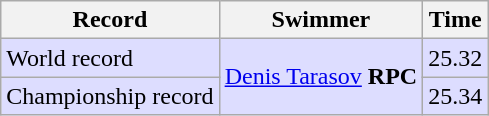<table class="wikitable" style="text-align:left">
<tr>
<th>Record</th>
<th>Swimmer</th>
<th>Time</th>
</tr>
<tr bgcolor=ddddff>
<td>World record</td>
<td rowspan=2><a href='#'>Denis Tarasov</a> <strong>RPC</strong></td>
<td>25.32</td>
</tr>
<tr bgcolor=ddddff>
<td>Championship record</td>
<td>25.34</td>
</tr>
</table>
